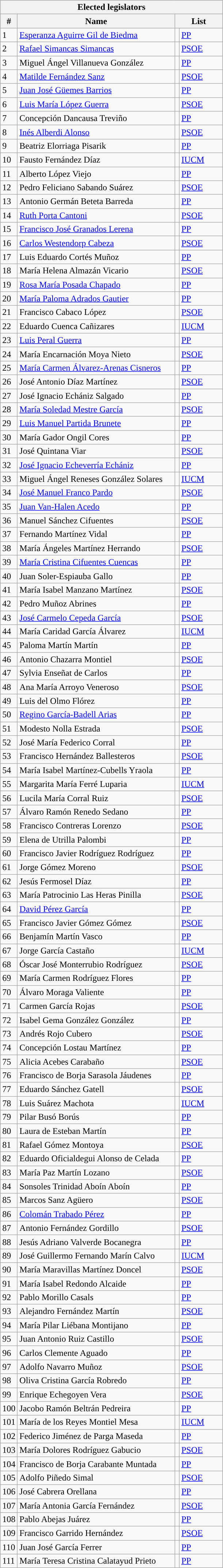<table class="wikitable sortable collapsible collapsed">
<tr background-color:#E9E9E9">
<th colspan="4">Elected legislators</th>
</tr>
<tr background-color:#E9E9E9">
<th width="10px">#</th>
<th width="280px">Name</th>
<th width="80px" colspan="2">List</th>
</tr>
<tr>
<td>1</td>
<td><a href='#'>Esperanza Aguirre Gil de Biedma</a></td>
<td width="1"></td>
<td><a href='#'>PP</a></td>
</tr>
<tr>
<td>2</td>
<td><a href='#'>Rafael Simancas Simancas</a></td>
<td></td>
<td><a href='#'>PSOE</a></td>
</tr>
<tr>
<td>3</td>
<td>Miguel Ángel Villanueva González</td>
<td></td>
<td><a href='#'>PP</a></td>
</tr>
<tr>
<td>4</td>
<td><a href='#'>Matilde Fernández Sanz</a></td>
<td></td>
<td><a href='#'>PSOE</a></td>
</tr>
<tr>
<td>5</td>
<td><a href='#'>Juan José Güemes Barrios</a></td>
<td></td>
<td><a href='#'>PP</a></td>
</tr>
<tr>
<td>6</td>
<td><a href='#'>Luis María López Guerra</a></td>
<td></td>
<td><a href='#'>PSOE</a></td>
</tr>
<tr>
<td>7</td>
<td>Concepción Dancausa Treviño</td>
<td></td>
<td><a href='#'>PP</a></td>
</tr>
<tr>
<td>8</td>
<td><a href='#'>Inés Alberdi Alonso</a></td>
<td></td>
<td><a href='#'>PSOE</a></td>
</tr>
<tr>
<td>9</td>
<td>Beatriz Elorriaga Pisarik</td>
<td></td>
<td><a href='#'>PP</a></td>
</tr>
<tr>
<td>10</td>
<td>Fausto Fernández Díaz</td>
<td></td>
<td><a href='#'>IUCM</a></td>
</tr>
<tr>
<td>11</td>
<td>Alberto López Viejo</td>
<td></td>
<td><a href='#'>PP</a></td>
</tr>
<tr>
<td>12</td>
<td>Pedro Feliciano Sabando Suárez</td>
<td></td>
<td><a href='#'>PSOE</a></td>
</tr>
<tr>
<td>13</td>
<td>Antonio Germán Beteta Barreda</td>
<td></td>
<td><a href='#'>PP</a></td>
</tr>
<tr>
<td>14</td>
<td><a href='#'>Ruth Porta Cantoni</a></td>
<td></td>
<td><a href='#'>PSOE</a></td>
</tr>
<tr>
<td>15</td>
<td><a href='#'>Francisco José Granados Lerena</a></td>
<td></td>
<td><a href='#'>PP</a></td>
</tr>
<tr>
<td>16</td>
<td><a href='#'>Carlos Westendorp Cabeza</a></td>
<td></td>
<td><a href='#'>PSOE</a></td>
</tr>
<tr>
<td>17</td>
<td>Luis Eduardo Cortés Muñoz</td>
<td></td>
<td><a href='#'>PP</a></td>
</tr>
<tr>
<td>18</td>
<td>María Helena Almazán Vicario</td>
<td></td>
<td><a href='#'>PSOE</a></td>
</tr>
<tr>
<td>19</td>
<td><a href='#'>Rosa María Posada Chapado</a></td>
<td></td>
<td><a href='#'>PP</a></td>
</tr>
<tr>
<td>20</td>
<td><a href='#'>María Paloma Adrados Gautier</a></td>
<td></td>
<td><a href='#'>PP</a></td>
</tr>
<tr>
<td>21</td>
<td>Francisco Cabaco López</td>
<td></td>
<td><a href='#'>PSOE</a></td>
</tr>
<tr>
<td>22</td>
<td>Eduardo Cuenca Cañizares</td>
<td></td>
<td><a href='#'>IUCM</a></td>
</tr>
<tr>
<td>23</td>
<td><a href='#'>Luis Peral Guerra</a></td>
<td></td>
<td><a href='#'>PP</a></td>
</tr>
<tr>
<td>24</td>
<td>María Encarnación Moya Nieto</td>
<td></td>
<td><a href='#'>PSOE</a></td>
</tr>
<tr>
<td>25</td>
<td><a href='#'>María Carmen Álvarez-Arenas Cisneros</a></td>
<td></td>
<td><a href='#'>PP</a></td>
</tr>
<tr>
<td>26</td>
<td>José Antonio Díaz Martínez</td>
<td></td>
<td><a href='#'>PSOE</a></td>
</tr>
<tr>
<td>27</td>
<td>José Ignacio Echániz Salgado</td>
<td></td>
<td><a href='#'>PP</a></td>
</tr>
<tr>
<td>28</td>
<td><a href='#'>María Soledad Mestre García</a></td>
<td></td>
<td><a href='#'>PSOE</a></td>
</tr>
<tr>
<td>29</td>
<td><a href='#'>Luis Manuel Partida Brunete</a></td>
<td></td>
<td><a href='#'>PP</a></td>
</tr>
<tr>
<td>30</td>
<td>María Gador Ongil Cores</td>
<td></td>
<td><a href='#'>PP</a></td>
</tr>
<tr>
<td>31</td>
<td>José Quintana Viar</td>
<td></td>
<td><a href='#'>PSOE</a></td>
</tr>
<tr>
<td>32</td>
<td><a href='#'>José Ignacio Echeverría Echániz</a></td>
<td></td>
<td><a href='#'>PP</a></td>
</tr>
<tr>
<td>33</td>
<td>Miguel Ángel Reneses González Solares</td>
<td></td>
<td><a href='#'>IUCM</a></td>
</tr>
<tr>
<td>34</td>
<td><a href='#'>José Manuel Franco Pardo</a></td>
<td></td>
<td><a href='#'>PSOE</a></td>
</tr>
<tr>
<td>35</td>
<td><a href='#'>Juan Van-Halen Acedo</a></td>
<td></td>
<td><a href='#'>PP</a></td>
</tr>
<tr>
<td>36</td>
<td>Manuel Sánchez Cifuentes</td>
<td></td>
<td><a href='#'>PSOE</a></td>
</tr>
<tr>
<td>37</td>
<td>Fernando Martínez Vidal</td>
<td></td>
<td><a href='#'>PP</a></td>
</tr>
<tr>
<td>38</td>
<td>María Ángeles Martínez Herrando</td>
<td></td>
<td><a href='#'>PSOE</a></td>
</tr>
<tr>
<td>39</td>
<td><a href='#'>María Cristina Cifuentes Cuencas</a></td>
<td></td>
<td><a href='#'>PP</a></td>
</tr>
<tr>
<td>40</td>
<td>Juan Soler-Espiauba Gallo</td>
<td></td>
<td><a href='#'>PP</a></td>
</tr>
<tr>
<td>41</td>
<td>María Isabel Manzano Martínez</td>
<td></td>
<td><a href='#'>PSOE</a></td>
</tr>
<tr>
<td>42</td>
<td>Pedro Muñoz Abrines</td>
<td></td>
<td><a href='#'>PP</a></td>
</tr>
<tr>
<td>43</td>
<td><a href='#'>José Carmelo Cepeda García</a></td>
<td></td>
<td><a href='#'>PSOE</a></td>
</tr>
<tr>
<td>44</td>
<td>María Caridad García Álvarez</td>
<td></td>
<td><a href='#'>IUCM</a></td>
</tr>
<tr>
<td>45</td>
<td>Paloma Martín Martín</td>
<td></td>
<td><a href='#'>PP</a></td>
</tr>
<tr>
<td>46</td>
<td>Antonio Chazarra Montiel</td>
<td></td>
<td><a href='#'>PSOE</a></td>
</tr>
<tr>
<td>47</td>
<td>Sylvia Enseñat de Carlos</td>
<td></td>
<td><a href='#'>PP</a></td>
</tr>
<tr>
<td>48</td>
<td>Ana María Arroyo Veneroso</td>
<td></td>
<td><a href='#'>PSOE</a></td>
</tr>
<tr>
<td>49</td>
<td>Luis del Olmo Flórez</td>
<td></td>
<td><a href='#'>PP</a></td>
</tr>
<tr>
<td>50</td>
<td><a href='#'>Regino García-Badell Arias</a></td>
<td></td>
<td><a href='#'>PP</a></td>
</tr>
<tr>
<td>51</td>
<td>Modesto Nolla Estrada</td>
<td></td>
<td><a href='#'>PSOE</a></td>
</tr>
<tr>
<td>52</td>
<td>José María Federico Corral</td>
<td></td>
<td><a href='#'>PP</a></td>
</tr>
<tr>
<td>53</td>
<td>Francisco Hernández Ballesteros</td>
<td></td>
<td><a href='#'>PSOE</a></td>
</tr>
<tr>
<td>54</td>
<td>María Isabel Martínez-Cubells Yraola</td>
<td></td>
<td><a href='#'>PP</a></td>
</tr>
<tr>
<td>55</td>
<td>Margarita María Ferré Luparia</td>
<td></td>
<td><a href='#'>IUCM</a></td>
</tr>
<tr>
<td>56</td>
<td>Lucila María Corral Ruiz</td>
<td></td>
<td><a href='#'>PSOE</a></td>
</tr>
<tr>
<td>57</td>
<td>Álvaro Ramón Renedo Sedano</td>
<td></td>
<td><a href='#'>PP</a></td>
</tr>
<tr>
<td>58</td>
<td>Francisco Contreras Lorenzo</td>
<td></td>
<td><a href='#'>PSOE</a></td>
</tr>
<tr>
<td>59</td>
<td>Elena de Utrilla Palombi</td>
<td></td>
<td><a href='#'>PP</a></td>
</tr>
<tr>
<td>60</td>
<td>Francisco Javier Rodríguez Rodríguez</td>
<td></td>
<td><a href='#'>PP</a></td>
</tr>
<tr>
<td>61</td>
<td>Jorge Gómez Moreno</td>
<td></td>
<td><a href='#'>PSOE</a></td>
</tr>
<tr>
<td>62</td>
<td>Jesús Fermosel Díaz</td>
<td></td>
<td><a href='#'>PP</a></td>
</tr>
<tr>
<td>63</td>
<td>María Patrocinio Las Heras Pinilla</td>
<td></td>
<td><a href='#'>PSOE</a></td>
</tr>
<tr>
<td>64</td>
<td><a href='#'>David Pérez García</a></td>
<td></td>
<td><a href='#'>PP</a></td>
</tr>
<tr>
<td>65</td>
<td>Francisco Javier Gómez Gómez</td>
<td></td>
<td><a href='#'>PSOE</a></td>
</tr>
<tr>
<td>66</td>
<td>Benjamín Martín Vasco</td>
<td></td>
<td><a href='#'>PP</a></td>
</tr>
<tr>
<td>67</td>
<td>Jorge García Castaño</td>
<td></td>
<td><a href='#'>IUCM</a></td>
</tr>
<tr>
<td>68</td>
<td>Óscar José Monterrubio Rodríguez</td>
<td></td>
<td><a href='#'>PSOE</a></td>
</tr>
<tr>
<td>69</td>
<td>María Carmen Rodríguez Flores</td>
<td></td>
<td><a href='#'>PP</a></td>
</tr>
<tr>
<td>70</td>
<td>Álvaro Moraga Valiente</td>
<td></td>
<td><a href='#'>PP</a></td>
</tr>
<tr>
<td>71</td>
<td>Carmen García Rojas</td>
<td></td>
<td><a href='#'>PSOE</a></td>
</tr>
<tr>
<td>72</td>
<td>Isabel Gema González González</td>
<td></td>
<td><a href='#'>PP</a></td>
</tr>
<tr>
<td>73</td>
<td>Andrés Rojo Cubero</td>
<td></td>
<td><a href='#'>PSOE</a></td>
</tr>
<tr>
<td>74</td>
<td>Concepción Lostau Martínez</td>
<td></td>
<td><a href='#'>PP</a></td>
</tr>
<tr>
<td>75</td>
<td>Alicia Acebes Carabaño</td>
<td></td>
<td><a href='#'>PSOE</a></td>
</tr>
<tr>
<td>76</td>
<td>Francisco de Borja Sarasola Jáudenes</td>
<td></td>
<td><a href='#'>PP</a></td>
</tr>
<tr>
<td>77</td>
<td>Eduardo Sánchez Gatell</td>
<td></td>
<td><a href='#'>PSOE</a></td>
</tr>
<tr>
<td>78</td>
<td>Luis Suárez Machota</td>
<td></td>
<td><a href='#'>IUCM</a></td>
</tr>
<tr>
<td>79</td>
<td>Pilar Busó Borús</td>
<td></td>
<td><a href='#'>PP</a></td>
</tr>
<tr>
<td>80</td>
<td>Laura de Esteban Martín</td>
<td></td>
<td><a href='#'>PP</a></td>
</tr>
<tr>
<td>81</td>
<td>Rafael Gómez Montoya</td>
<td></td>
<td><a href='#'>PSOE</a></td>
</tr>
<tr>
<td>82</td>
<td>Eduardo Oficialdegui Alonso de Celada</td>
<td></td>
<td><a href='#'>PP</a></td>
</tr>
<tr>
<td>83</td>
<td>María Paz Martín Lozano</td>
<td></td>
<td><a href='#'>PSOE</a></td>
</tr>
<tr>
<td>84</td>
<td>Sonsoles Trinidad Aboín Aboín</td>
<td></td>
<td><a href='#'>PP</a></td>
</tr>
<tr>
<td>85</td>
<td>Marcos Sanz Agüero</td>
<td></td>
<td><a href='#'>PSOE</a></td>
</tr>
<tr>
<td>86</td>
<td><a href='#'>Colomán Trabado Pérez</a></td>
<td></td>
<td><a href='#'>PP</a></td>
</tr>
<tr>
<td>87</td>
<td>Antonio Fernández Gordillo</td>
<td></td>
<td><a href='#'>PSOE</a></td>
</tr>
<tr>
<td>88</td>
<td>Jesús Adriano Valverde Bocanegra</td>
<td></td>
<td><a href='#'>PP</a></td>
</tr>
<tr>
<td>89</td>
<td>José Guillermo Fernando Marín Calvo</td>
<td></td>
<td><a href='#'>IUCM</a></td>
</tr>
<tr>
<td>90</td>
<td>María Maravillas Martínez Doncel</td>
<td></td>
<td><a href='#'>PSOE</a></td>
</tr>
<tr>
<td>91</td>
<td>María Isabel Redondo Alcaide</td>
<td></td>
<td><a href='#'>PP</a></td>
</tr>
<tr>
<td>92</td>
<td>Pablo Morillo Casals</td>
<td></td>
<td><a href='#'>PP</a></td>
</tr>
<tr>
<td>93</td>
<td>Alejandro Fernández Martín</td>
<td></td>
<td><a href='#'>PSOE</a></td>
</tr>
<tr>
<td>94</td>
<td>María Pilar Liébana Montijano</td>
<td></td>
<td><a href='#'>PP</a></td>
</tr>
<tr>
<td>95</td>
<td>Juan Antonio Ruiz Castillo</td>
<td></td>
<td><a href='#'>PSOE</a></td>
</tr>
<tr>
<td>96</td>
<td>Carlos Clemente Aguado</td>
<td></td>
<td><a href='#'>PP</a></td>
</tr>
<tr>
<td>97</td>
<td>Adolfo Navarro Muñoz</td>
<td></td>
<td><a href='#'>PSOE</a></td>
</tr>
<tr>
<td>98</td>
<td>Oliva Cristina García Robredo</td>
<td></td>
<td><a href='#'>PP</a></td>
</tr>
<tr>
<td>99</td>
<td>Enrique Echegoyen Vera</td>
<td></td>
<td><a href='#'>PSOE</a></td>
</tr>
<tr>
<td>100</td>
<td>Jacobo Ramón Beltrán Pedreira</td>
<td></td>
<td><a href='#'>PP</a></td>
</tr>
<tr>
<td>101</td>
<td>María de los Reyes Montiel Mesa</td>
<td></td>
<td><a href='#'>IUCM</a></td>
</tr>
<tr>
<td>102</td>
<td>Federico Jiménez de Parga Maseda</td>
<td></td>
<td><a href='#'>PP</a></td>
</tr>
<tr>
<td>103</td>
<td>María Dolores Rodríguez Gabucio</td>
<td></td>
<td><a href='#'>PSOE</a></td>
</tr>
<tr>
<td>104</td>
<td>Francisco de Borja Carabante Muntada</td>
<td></td>
<td><a href='#'>PP</a></td>
</tr>
<tr>
<td>105</td>
<td>Adolfo Piñedo Simal</td>
<td></td>
<td><a href='#'>PSOE</a></td>
</tr>
<tr>
<td>106</td>
<td>José Cabrera Orellana</td>
<td></td>
<td><a href='#'>PP</a></td>
</tr>
<tr>
<td>107</td>
<td>María Antonia García Fernández</td>
<td></td>
<td><a href='#'>PSOE</a></td>
</tr>
<tr>
<td>108</td>
<td>Pablo Abejas Juárez</td>
<td></td>
<td><a href='#'>PP</a></td>
</tr>
<tr>
<td>109</td>
<td>Francisco Garrido Hernández</td>
<td></td>
<td><a href='#'>PSOE</a></td>
</tr>
<tr>
<td>110</td>
<td>Juan José García Ferrer</td>
<td></td>
<td><a href='#'>PP</a></td>
</tr>
<tr>
<td>111</td>
<td>María Teresa Cristina Calatayud Prieto</td>
<td></td>
<td><a href='#'>PP</a></td>
</tr>
</table>
